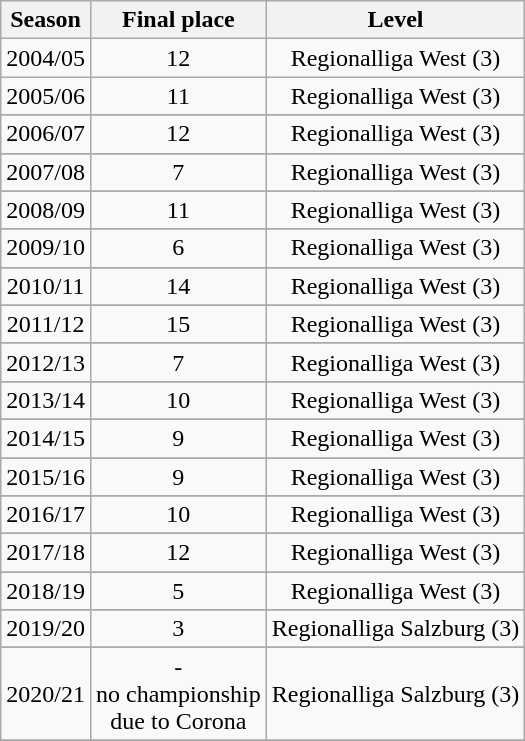<table class="wikitable float-right" style="text-align:center;">
<tr>
<th>Season</th>
<th>Final place</th>
<th>Level</th>
</tr>
<tr>
<td>2004/05</td>
<td>12</td>
<td>Regionalliga West (3)</td>
</tr>
<tr>
<td>2005/06</td>
<td>11</td>
<td>Regionalliga West (3)</td>
</tr>
<tr>
</tr>
<tr>
<td>2006/07</td>
<td>12</td>
<td>Regionalliga West (3)</td>
</tr>
<tr>
</tr>
<tr>
<td>2007/08</td>
<td>7</td>
<td>Regionalliga West (3)</td>
</tr>
<tr>
</tr>
<tr>
<td>2008/09</td>
<td>11</td>
<td>Regionalliga West (3)</td>
</tr>
<tr>
</tr>
<tr>
<td>2009/10</td>
<td>6</td>
<td>Regionalliga West (3)</td>
</tr>
<tr>
</tr>
<tr>
<td>2010/11</td>
<td>14</td>
<td>Regionalliga West (3)</td>
</tr>
<tr>
</tr>
<tr>
<td>2011/12</td>
<td>15</td>
<td>Regionalliga West (3)</td>
</tr>
<tr>
</tr>
<tr>
<td>2012/13</td>
<td>7</td>
<td>Regionalliga West (3)</td>
</tr>
<tr>
</tr>
<tr>
<td>2013/14</td>
<td>10</td>
<td>Regionalliga West (3)</td>
</tr>
<tr>
</tr>
<tr>
<td>2014/15</td>
<td>9</td>
<td>Regionalliga West (3)</td>
</tr>
<tr>
</tr>
<tr>
<td>2015/16</td>
<td>9</td>
<td>Regionalliga West (3)</td>
</tr>
<tr>
</tr>
<tr>
<td>2016/17</td>
<td>10</td>
<td>Regionalliga West (3)</td>
</tr>
<tr>
</tr>
<tr>
<td>2017/18</td>
<td>12</td>
<td>Regionalliga West (3)</td>
</tr>
<tr>
</tr>
<tr>
<td>2018/19</td>
<td>5</td>
<td>Regionalliga West (3)</td>
</tr>
<tr>
</tr>
<tr>
<td>2019/20</td>
<td>3</td>
<td>Regionalliga Salzburg (3)</td>
</tr>
<tr>
</tr>
<tr>
<td>2020/21</td>
<td>-<br>no championship <br>due to Corona</td>
<td>Regionalliga Salzburg (3)</td>
</tr>
<tr>
</tr>
</table>
